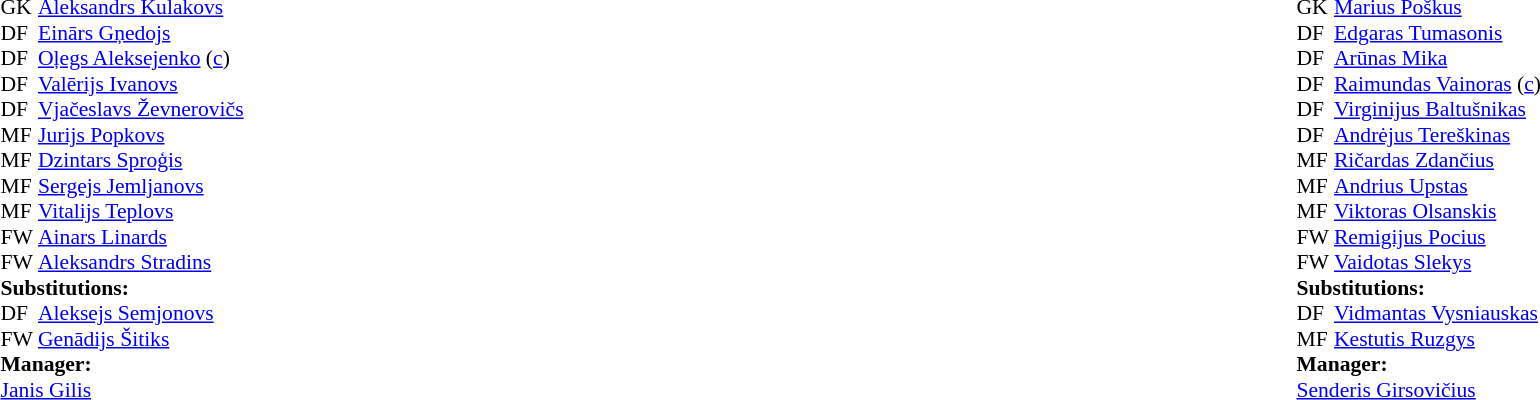<table width="100%">
<tr>
<td valign="top" width="50%"><br><table style="font-size: 90%" cellspacing="0" cellpadding="0">
<tr>
<th width="25"></th>
</tr>
<tr>
<td>GK</td>
<td><a href='#'>Aleksandrs Kulakovs</a></td>
</tr>
<tr>
<td>DF</td>
<td><a href='#'>Einārs Gņedojs</a></td>
<td></td>
</tr>
<tr>
<td>DF</td>
<td><a href='#'>Oļegs Aleksejenko</a> (<a href='#'>c</a>)</td>
</tr>
<tr>
<td>DF</td>
<td><a href='#'>Valērijs Ivanovs</a></td>
</tr>
<tr>
<td>DF</td>
<td><a href='#'>Vjačeslavs Ževnerovičs</a></td>
<td></td>
<td></td>
</tr>
<tr>
<td>MF</td>
<td><a href='#'>Jurijs Popkovs</a></td>
</tr>
<tr>
<td>MF</td>
<td><a href='#'>Dzintars Sproģis</a></td>
</tr>
<tr>
<td>MF</td>
<td><a href='#'>Sergejs Jemljanovs</a></td>
<td></td>
<td></td>
</tr>
<tr>
<td>MF</td>
<td><a href='#'>Vitalijs Teplovs</a></td>
</tr>
<tr>
<td>FW</td>
<td><a href='#'>Ainars Linards</a></td>
</tr>
<tr>
<td>FW</td>
<td><a href='#'>Aleksandrs Stradins</a></td>
</tr>
<tr>
<td colspan=3><strong>Substitutions:</strong></td>
</tr>
<tr>
<td>DF</td>
<td><a href='#'>Aleksejs Semjonovs</a></td>
<td></td>
<td></td>
</tr>
<tr>
<td>FW</td>
<td><a href='#'>Genādijs Šitiks</a></td>
<td></td>
<td></td>
</tr>
<tr>
<td colspan=3><strong>Manager:</strong></td>
</tr>
<tr>
<td colspan="4"> <a href='#'>Janis Gilis</a></td>
</tr>
</table>
</td>
<td></td>
<td valign="top" width="50%"><br><table style="font-size: 90%" cellspacing="0" cellpadding="0" align=center>
<tr>
<th width="25"></th>
</tr>
<tr>
<td>GK</td>
<td><a href='#'>Marius Poškus</a></td>
</tr>
<tr>
<td>DF</td>
<td><a href='#'>Edgaras Tumasonis</a></td>
</tr>
<tr>
<td>DF</td>
<td><a href='#'>Arūnas Mika</a></td>
<td></td>
<td></td>
</tr>
<tr>
<td>DF</td>
<td><a href='#'>Raimundas Vainoras</a> (<a href='#'>c</a>)</td>
</tr>
<tr>
<td>DF</td>
<td><a href='#'>Virginijus Baltušnikas</a></td>
</tr>
<tr>
<td>DF</td>
<td><a href='#'>Andrėjus Tereškinas</a></td>
</tr>
<tr>
<td>MF</td>
<td><a href='#'>Ričardas Zdančius</a></td>
</tr>
<tr>
<td>MF</td>
<td><a href='#'>Andrius Upstas</a></td>
</tr>
<tr>
<td>MF</td>
<td><a href='#'>Viktoras Olsanskis</a></td>
<td></td>
</tr>
<tr>
<td>FW</td>
<td><a href='#'>Remigijus Pocius</a></td>
<td></td>
<td></td>
</tr>
<tr>
<td>FW</td>
<td><a href='#'>Vaidotas Slekys</a></td>
</tr>
<tr>
<td colspan=3><strong>Substitutions:</strong></td>
</tr>
<tr>
<td>DF</td>
<td><a href='#'>Vidmantas Vysniauskas</a></td>
<td></td>
<td></td>
</tr>
<tr>
<td>MF</td>
<td><a href='#'>Kestutis Ruzgys</a></td>
<td></td>
<td></td>
</tr>
<tr>
<td colspan=3><strong>Manager:</strong></td>
</tr>
<tr>
<td colspan="4"> <a href='#'>Senderis Girsovičius</a></td>
</tr>
</table>
</td>
</tr>
</table>
